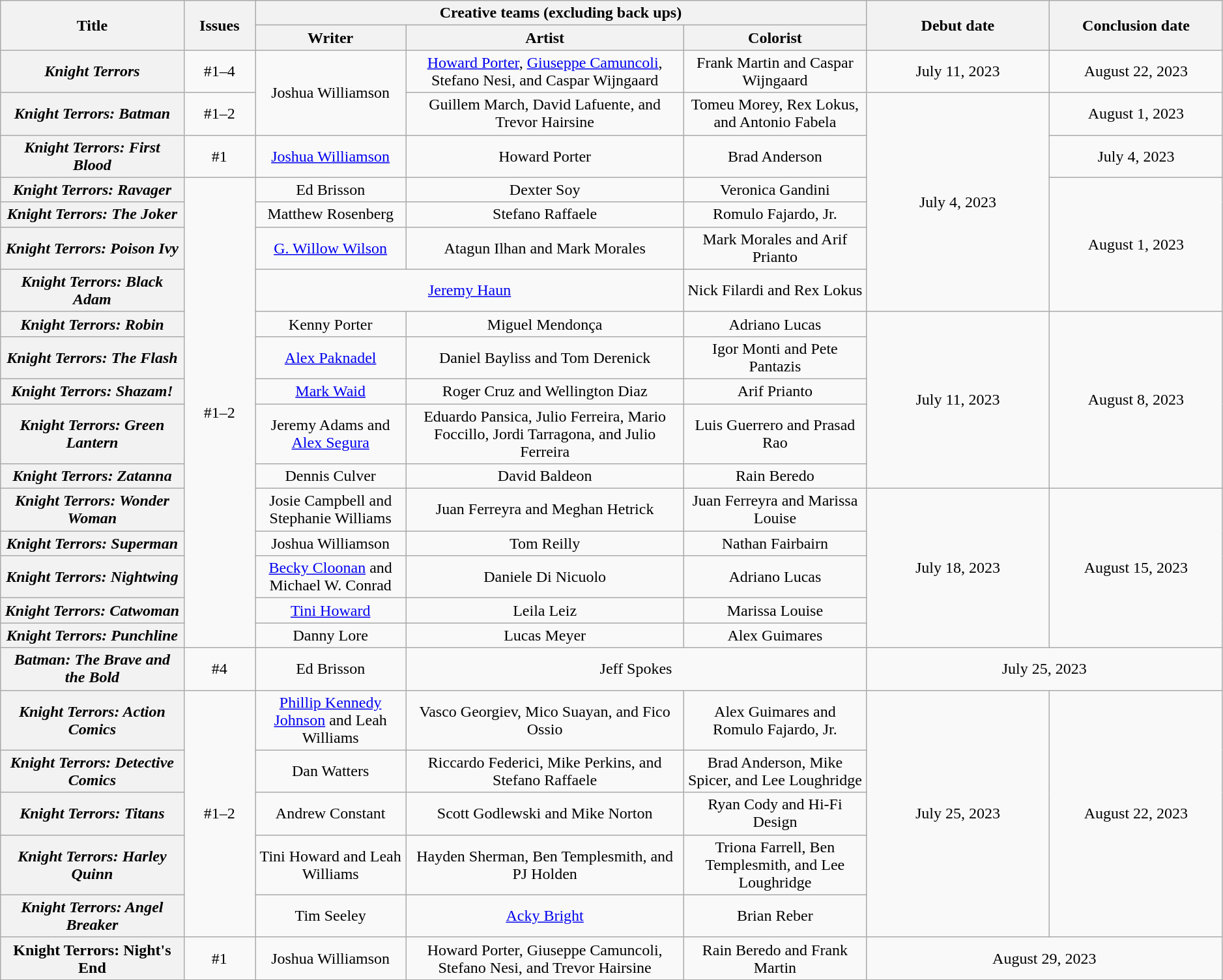<table class="wikitable" width="99%" style="text-align:center; font-weight:normal;">
<tr>
<th rowspan="2" width="15%" align="center" scope="col">Title</th>
<th rowspan="2">Issues</th>
<th colspan="3" width="50%" align="center" scope="col">Creative teams (excluding back ups)</th>
<th rowspan="2" width="15%" align="center" scope="col">Debut date</th>
<th rowspan="2">Conclusion date</th>
</tr>
<tr>
<th scope="col">Writer</th>
<th scope="col">Artist</th>
<th scope="col">Colorist</th>
</tr>
<tr>
<th><em>Knight Terrors</em></th>
<td>#1–4</td>
<td rowspan="2">Joshua Williamson</td>
<td><a href='#'>Howard Porter</a>, <a href='#'>Giuseppe Camuncoli</a>, Stefano Nesi, and Caspar Wijngaard</td>
<td>Frank Martin and Caspar Wijngaard</td>
<td>July 11, 2023</td>
<td>August 22, 2023</td>
</tr>
<tr>
<th><em>Knight Terrors: Batman</em></th>
<td>#1–2</td>
<td>Guillem March, David Lafuente, and Trevor Hairsine</td>
<td>Tomeu Morey, Rex Lokus, and Antonio Fabela</td>
<td rowspan="6">July 4, 2023</td>
<td>August 1, 2023</td>
</tr>
<tr>
<th><em>Knight Terrors: First Blood</em></th>
<td>#1</td>
<td><a href='#'>Joshua Williamson</a></td>
<td>Howard Porter</td>
<td>Brad Anderson</td>
<td>July 4, 2023</td>
</tr>
<tr>
<th><em>Knight Terrors: Ravager</em></th>
<td rowspan="14">#1–2</td>
<td>Ed Brisson</td>
<td>Dexter Soy</td>
<td>Veronica Gandini</td>
<td rowspan="4">August 1, 2023</td>
</tr>
<tr>
<th><em>Knight Terrors: The Joker</em></th>
<td>Matthew Rosenberg</td>
<td>Stefano Raffaele</td>
<td>Romulo Fajardo, Jr.</td>
</tr>
<tr>
<th><em>Knight Terrors: Poison Ivy</em></th>
<td><a href='#'>G. Willow Wilson</a></td>
<td>Atagun Ilhan and Mark Morales</td>
<td>Mark Morales and Arif Prianto</td>
</tr>
<tr>
<th><em>Knight Terrors: Black Adam</em></th>
<td colspan="2"><a href='#'>Jeremy Haun</a></td>
<td>Nick Filardi and Rex Lokus</td>
</tr>
<tr>
<th><em>Knight Terrors: Robin</em></th>
<td>Kenny Porter</td>
<td>Miguel Mendonça</td>
<td>Adriano Lucas</td>
<td rowspan="5">July 11, 2023</td>
<td rowspan="5">August 8, 2023</td>
</tr>
<tr>
<th><em>Knight Terrors: The Flash</em></th>
<td><a href='#'>Alex Paknadel</a></td>
<td>Daniel Bayliss and Tom Derenick</td>
<td>Igor Monti and Pete Pantazis</td>
</tr>
<tr>
<th><em>Knight Terrors: Shazam!</em></th>
<td><a href='#'>Mark Waid</a></td>
<td>Roger Cruz and Wellington Diaz</td>
<td>Arif Prianto</td>
</tr>
<tr>
<th><em>Knight Terrors: Green Lantern</em></th>
<td>Jeremy Adams and <a href='#'>Alex Segura</a></td>
<td>Eduardo Pansica, Julio Ferreira, Mario Foccillo, Jordi Tarragona, and Julio Ferreira</td>
<td>Luis Guerrero and Prasad Rao</td>
</tr>
<tr>
<th><em>Knight Terrors: Zatanna</em></th>
<td>Dennis Culver</td>
<td>David Baldeon</td>
<td>Rain Beredo</td>
</tr>
<tr>
<th><em>Knight Terrors: Wonder Woman</em></th>
<td>Josie Campbell and Stephanie Williams</td>
<td>Juan Ferreyra and Meghan Hetrick</td>
<td>Juan Ferreyra and Marissa Louise</td>
<td rowspan="5">July 18, 2023</td>
<td rowspan="5">August 15, 2023</td>
</tr>
<tr>
<th><em>Knight Terrors: Superman</em></th>
<td>Joshua Williamson</td>
<td>Tom Reilly</td>
<td>Nathan Fairbairn</td>
</tr>
<tr>
<th><em>Knight Terrors: Nightwing</em></th>
<td><a href='#'>Becky Cloonan</a> and Michael W. Conrad</td>
<td>Daniele Di Nicuolo</td>
<td>Adriano Lucas</td>
</tr>
<tr>
<th><em>Knight Terrors: Catwoman</em></th>
<td><a href='#'>Tini Howard</a></td>
<td>Leila Leiz</td>
<td>Marissa Louise</td>
</tr>
<tr>
<th><em>Knight Terrors: Punchline</em></th>
<td>Danny Lore</td>
<td>Lucas Meyer</td>
<td>Alex Guimares</td>
</tr>
<tr>
<th><em>Batman: The Brave and the Bold</em></th>
<td>#4</td>
<td>Ed Brisson</td>
<td colspan="2">Jeff Spokes</td>
<td colspan="2">July 25, 2023</td>
</tr>
<tr>
<th><em>Knight Terrors: Action Comics</em></th>
<td rowspan="5">#1–2</td>
<td><a href='#'>Phillip Kennedy Johnson</a> and Leah Williams</td>
<td>Vasco Georgiev, Mico Suayan, and Fico Ossio</td>
<td>Alex Guimares and Romulo Fajardo, Jr.</td>
<td rowspan="5">July 25, 2023</td>
<td rowspan="5">August 22, 2023</td>
</tr>
<tr>
<th><em>Knight Terrors: Detective Comics</em></th>
<td>Dan Watters</td>
<td>Riccardo Federici, Mike Perkins, and Stefano Raffaele</td>
<td>Brad Anderson, Mike Spicer, and Lee Loughridge</td>
</tr>
<tr>
<th><em>Knight Terrors: Titans</em></th>
<td>Andrew Constant</td>
<td>Scott Godlewski and Mike Norton</td>
<td>Ryan Cody and Hi-Fi Design</td>
</tr>
<tr>
<th><em>Knight Terrors: Harley Quinn</em></th>
<td>Tini Howard and Leah Williams</td>
<td>Hayden Sherman, Ben Templesmith, and PJ Holden</td>
<td>Triona Farrell, Ben Templesmith, and Lee Loughridge</td>
</tr>
<tr>
<th><em>Knight Terrors: Angel Breaker</em></th>
<td>Tim Seeley</td>
<td><a href='#'>Acky Bright</a></td>
<td>Brian Reber</td>
</tr>
<tr>
<th>Knight Terrors: Night's End</th>
<td>#1</td>
<td>Joshua Williamson</td>
<td>Howard Porter, Giuseppe Camuncoli, Stefano Nesi, and Trevor Hairsine</td>
<td>Rain Beredo and Frank Martin</td>
<td colspan="2">August 29, 2023</td>
</tr>
</table>
